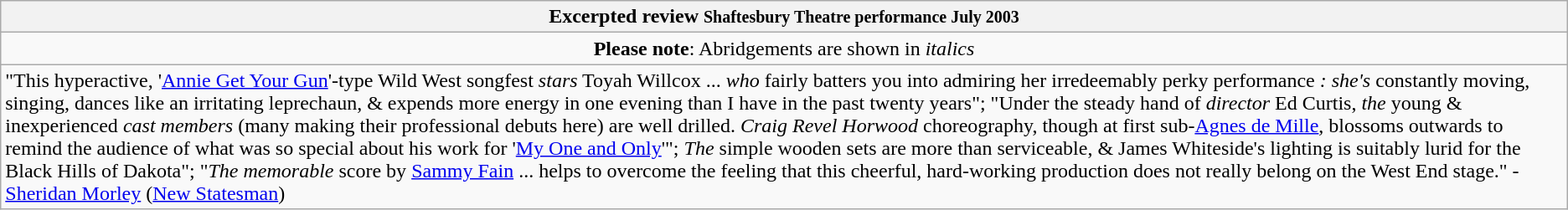<table class="wikitable floatright collapsible collapsed">
<tr>
<th>Excerpted review <small>Shaftesbury Theatre performance July 2003</small></th>
</tr>
<tr>
<td style="text-align:center;"><strong>Please note</strong>: Abridgements are shown in <em>italics</em></td>
</tr>
<tr>
<td>"This hyperactive, '<a href='#'>Annie Get Your Gun</a>'-type Wild West songfest <em>stars</em> Toyah Willcox ... <em>who</em> fairly batters you into admiring her irredeemably perky performance <em>: she's</em> constantly moving, singing, dances like an irritating leprechaun, & expends more energy in one evening than I have in the past twenty years"; "Under the steady hand of <em>director</em> Ed Curtis, <em>the</em> young & inexperienced <em>cast members</em> (many making their professional debuts here) are well drilled. <em>Craig Revel Horwood</em> choreography, though at first sub-<a href='#'>Agnes de Mille</a>, blossoms outwards to remind the audience of what was so special about his work for '<a href='#'>My One and Only</a>'"; <em>The</em> simple wooden sets are more than serviceable, & James Whiteside's lighting is suitably lurid for the Black Hills of Dakota"; "<em>The memorable</em> score by <a href='#'>Sammy Fain</a> ... helps to overcome the feeling that this cheerful, hard-working production does not really belong on the West End stage." - <a href='#'>Sheridan Morley</a> (<a href='#'>New Statesman</a>) </td>
</tr>
</table>
